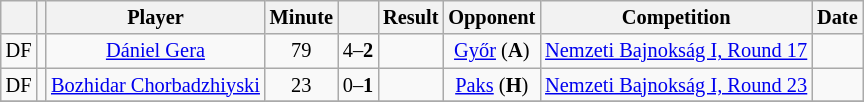<table class="wikitable sortable sticky-header zebra" style="text-align:center; font-size:85%;">
<tr>
<th></th>
<th></th>
<th>Player</th>
<th>Minute</th>
<th></th>
<th>Result</th>
<th>Opponent</th>
<th>Competition</th>
<th>Date</th>
</tr>
<tr>
<td>DF</td>
<td></td>
<td><a href='#'>Dániel Gera</a></td>
<td>79</td>
<td>4–<strong>2</strong></td>
<td></td>
<td><a href='#'>Győr</a>  (<strong>A</strong>)</td>
<td><a href='#'>Nemzeti Bajnokság I, Round 17</a></td>
<td></td>
</tr>
<tr>
<td>DF</td>
<td></td>
<td><a href='#'>Bozhidar Chorbadzhiyski</a></td>
<td>23</td>
<td>0–<strong>1</strong></td>
<td></td>
<td><a href='#'>Paks</a>  (<strong>H</strong>)</td>
<td><a href='#'>Nemzeti Bajnokság I, Round 23</a></td>
<td></td>
</tr>
<tr>
</tr>
</table>
